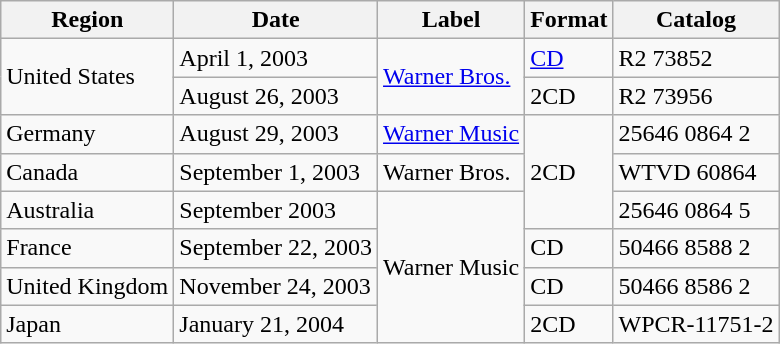<table class="wikitable">
<tr>
<th>Region</th>
<th>Date</th>
<th>Label</th>
<th>Format</th>
<th>Catalog</th>
</tr>
<tr>
<td rowspan="2">United States</td>
<td>April 1, 2003</td>
<td rowspan="2"><a href='#'>Warner Bros.</a></td>
<td><a href='#'>CD</a></td>
<td>R2 73852</td>
</tr>
<tr>
<td>August 26, 2003</td>
<td>2CD</td>
<td>R2 73956</td>
</tr>
<tr>
<td>Germany</td>
<td>August 29, 2003</td>
<td><a href='#'>Warner Music</a></td>
<td rowspan="3">2CD</td>
<td>25646 0864 2</td>
</tr>
<tr>
<td>Canada</td>
<td>September 1, 2003</td>
<td>Warner Bros.</td>
<td>WTVD 60864</td>
</tr>
<tr>
<td>Australia</td>
<td>September 2003</td>
<td rowspan="4">Warner Music</td>
<td>25646 0864 5</td>
</tr>
<tr>
<td>France</td>
<td>September 22, 2003</td>
<td>CD</td>
<td>50466 8588 2</td>
</tr>
<tr>
<td>United Kingdom</td>
<td>November 24, 2003</td>
<td>CD</td>
<td>50466 8586 2</td>
</tr>
<tr>
<td>Japan</td>
<td>January 21, 2004</td>
<td>2CD</td>
<td>WPCR-11751-2</td>
</tr>
</table>
